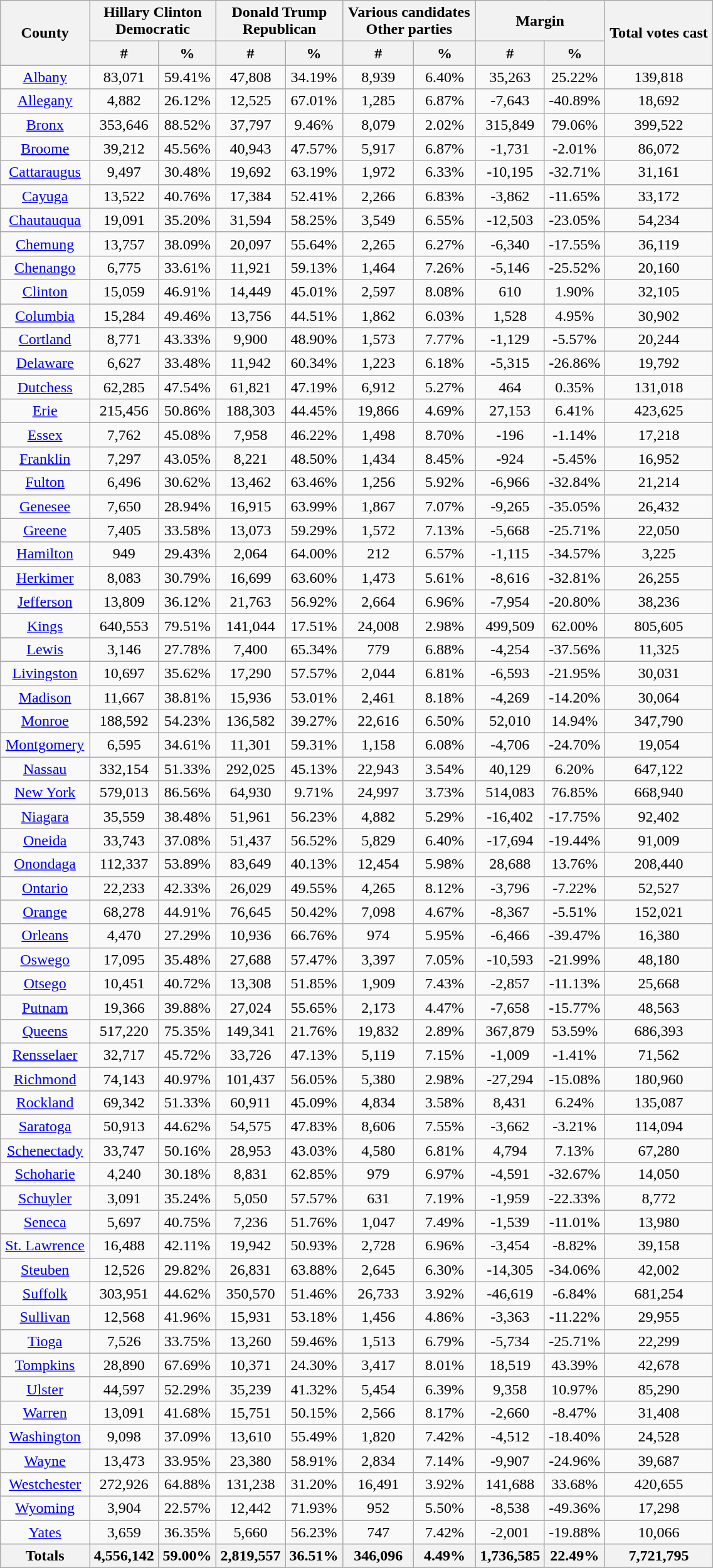<table width="60%"  class="wikitable sortable" style="text-align:center">
<tr>
<th style="text-align:center;" rowspan="2">County</th>
<th style="text-align:center;" colspan="2">Hillary Clinton<br>Democratic</th>
<th style="text-align:center;" colspan="2">Donald Trump<br>Republican</th>
<th style="text-align:center;" colspan="2">Various candidates<br>Other parties</th>
<th style="text-align:center;" colspan="2">Margin</th>
<th style="text-align:center;" rowspan="2">Total votes cast</th>
</tr>
<tr>
<th style="text-align:center;" data-sort-type="number">#</th>
<th style="text-align:center;" data-sort-type="number">%</th>
<th style="text-align:center;" data-sort-type="number">#</th>
<th style="text-align:center;" data-sort-type="number">%</th>
<th style="text-align:center;" data-sort-type="number">#</th>
<th style="text-align:center;" data-sort-type="number">%</th>
<th style="text-align:center;" data-sort-type="number">#</th>
<th style="text-align:center;" data-sort-type="number">%</th>
</tr>
<tr style="text-align:center;">
<td><a href='#'>Albany</a></td>
<td>83,071</td>
<td>59.41%</td>
<td>47,808</td>
<td>34.19%</td>
<td>8,939</td>
<td>6.40%</td>
<td>35,263</td>
<td>25.22%</td>
<td>139,818</td>
</tr>
<tr style="text-align:center;">
<td><a href='#'>Allegany</a></td>
<td>4,882</td>
<td>26.12%</td>
<td>12,525</td>
<td>67.01%</td>
<td>1,285</td>
<td>6.87%</td>
<td>-7,643</td>
<td>-40.89%</td>
<td>18,692</td>
</tr>
<tr style="text-align:center;">
<td><a href='#'>Bronx</a></td>
<td>353,646</td>
<td>88.52%</td>
<td>37,797</td>
<td>9.46%</td>
<td>8,079</td>
<td>2.02%</td>
<td>315,849</td>
<td>79.06%</td>
<td>399,522</td>
</tr>
<tr style="text-align:center;">
<td><a href='#'>Broome</a></td>
<td>39,212</td>
<td>45.56%</td>
<td>40,943</td>
<td>47.57%</td>
<td>5,917</td>
<td>6.87%</td>
<td>-1,731</td>
<td>-2.01%</td>
<td>86,072</td>
</tr>
<tr style="text-align:center;">
<td><a href='#'>Cattaraugus</a></td>
<td>9,497</td>
<td>30.48%</td>
<td>19,692</td>
<td>63.19%</td>
<td>1,972</td>
<td>6.33%</td>
<td>-10,195</td>
<td>-32.71%</td>
<td>31,161</td>
</tr>
<tr style="text-align:center;">
<td><a href='#'>Cayuga</a></td>
<td>13,522</td>
<td>40.76%</td>
<td>17,384</td>
<td>52.41%</td>
<td>2,266</td>
<td>6.83%</td>
<td>-3,862</td>
<td>-11.65%</td>
<td>33,172</td>
</tr>
<tr style="text-align:center;">
<td><a href='#'>Chautauqua</a></td>
<td>19,091</td>
<td>35.20%</td>
<td>31,594</td>
<td>58.25%</td>
<td>3,549</td>
<td>6.55%</td>
<td>-12,503</td>
<td>-23.05%</td>
<td>54,234</td>
</tr>
<tr style="text-align:center;">
<td><a href='#'>Chemung</a></td>
<td>13,757</td>
<td>38.09%</td>
<td>20,097</td>
<td>55.64%</td>
<td>2,265</td>
<td>6.27%</td>
<td>-6,340</td>
<td>-17.55%</td>
<td>36,119</td>
</tr>
<tr style="text-align:center;">
<td><a href='#'>Chenango</a></td>
<td>6,775</td>
<td>33.61%</td>
<td>11,921</td>
<td>59.13%</td>
<td>1,464</td>
<td>7.26%</td>
<td>-5,146</td>
<td>-25.52%</td>
<td>20,160</td>
</tr>
<tr style="text-align:center;">
<td><a href='#'>Clinton</a></td>
<td>15,059</td>
<td>46.91%</td>
<td>14,449</td>
<td>45.01%</td>
<td>2,597</td>
<td>8.08%</td>
<td>610</td>
<td>1.90%</td>
<td>32,105</td>
</tr>
<tr style="text-align:center;">
<td><a href='#'>Columbia</a></td>
<td>15,284</td>
<td>49.46%</td>
<td>13,756</td>
<td>44.51%</td>
<td>1,862</td>
<td>6.03%</td>
<td>1,528</td>
<td>4.95%</td>
<td>30,902</td>
</tr>
<tr style="text-align:center;">
<td><a href='#'>Cortland</a></td>
<td>8,771</td>
<td>43.33%</td>
<td>9,900</td>
<td>48.90%</td>
<td>1,573</td>
<td>7.77%</td>
<td>-1,129</td>
<td>-5.57%</td>
<td>20,244</td>
</tr>
<tr style="text-align:center;">
<td><a href='#'>Delaware</a></td>
<td>6,627</td>
<td>33.48%</td>
<td>11,942</td>
<td>60.34%</td>
<td>1,223</td>
<td>6.18%</td>
<td>-5,315</td>
<td>-26.86%</td>
<td>19,792</td>
</tr>
<tr style="text-align:center;">
<td><a href='#'>Dutchess</a></td>
<td>62,285</td>
<td>47.54%</td>
<td>61,821</td>
<td>47.19%</td>
<td>6,912</td>
<td>5.27%</td>
<td>464</td>
<td>0.35%</td>
<td>131,018</td>
</tr>
<tr style="text-align:center;">
<td><a href='#'>Erie</a></td>
<td>215,456</td>
<td>50.86%</td>
<td>188,303</td>
<td>44.45%</td>
<td>19,866</td>
<td>4.69%</td>
<td>27,153</td>
<td>6.41%</td>
<td>423,625</td>
</tr>
<tr style="text-align:center;">
<td><a href='#'>Essex</a></td>
<td>7,762</td>
<td>45.08%</td>
<td>7,958</td>
<td>46.22%</td>
<td>1,498</td>
<td>8.70%</td>
<td>-196</td>
<td>-1.14%</td>
<td>17,218</td>
</tr>
<tr style="text-align:center;">
<td><a href='#'>Franklin</a></td>
<td>7,297</td>
<td>43.05%</td>
<td>8,221</td>
<td>48.50%</td>
<td>1,434</td>
<td>8.45%</td>
<td>-924</td>
<td>-5.45%</td>
<td>16,952</td>
</tr>
<tr style="text-align:center;">
<td><a href='#'>Fulton</a></td>
<td>6,496</td>
<td>30.62%</td>
<td>13,462</td>
<td>63.46%</td>
<td>1,256</td>
<td>5.92%</td>
<td>-6,966</td>
<td>-32.84%</td>
<td>21,214</td>
</tr>
<tr style="text-align:center;">
<td><a href='#'>Genesee</a></td>
<td>7,650</td>
<td>28.94%</td>
<td>16,915</td>
<td>63.99%</td>
<td>1,867</td>
<td>7.07%</td>
<td>-9,265</td>
<td>-35.05%</td>
<td>26,432</td>
</tr>
<tr style="text-align:center;">
<td><a href='#'>Greene</a></td>
<td>7,405</td>
<td>33.58%</td>
<td>13,073</td>
<td>59.29%</td>
<td>1,572</td>
<td>7.13%</td>
<td>-5,668</td>
<td>-25.71%</td>
<td>22,050</td>
</tr>
<tr style="text-align:center;">
<td><a href='#'>Hamilton</a></td>
<td>949</td>
<td>29.43%</td>
<td>2,064</td>
<td>64.00%</td>
<td>212</td>
<td>6.57%</td>
<td>-1,115</td>
<td>-34.57%</td>
<td>3,225</td>
</tr>
<tr style="text-align:center;">
<td><a href='#'>Herkimer</a></td>
<td>8,083</td>
<td>30.79%</td>
<td>16,699</td>
<td>63.60%</td>
<td>1,473</td>
<td>5.61%</td>
<td>-8,616</td>
<td>-32.81%</td>
<td>26,255</td>
</tr>
<tr style="text-align:center;">
<td><a href='#'>Jefferson</a></td>
<td>13,809</td>
<td>36.12%</td>
<td>21,763</td>
<td>56.92%</td>
<td>2,664</td>
<td>6.96%</td>
<td>-7,954</td>
<td>-20.80%</td>
<td>38,236</td>
</tr>
<tr style="text-align:center;">
<td><a href='#'>Kings</a></td>
<td>640,553</td>
<td>79.51%</td>
<td>141,044</td>
<td>17.51%</td>
<td>24,008</td>
<td>2.98%</td>
<td>499,509</td>
<td>62.00%</td>
<td>805,605</td>
</tr>
<tr style="text-align:center;">
<td><a href='#'>Lewis</a></td>
<td>3,146</td>
<td>27.78%</td>
<td>7,400</td>
<td>65.34%</td>
<td>779</td>
<td>6.88%</td>
<td>-4,254</td>
<td>-37.56%</td>
<td>11,325</td>
</tr>
<tr style="text-align:center;">
<td><a href='#'>Livingston</a></td>
<td>10,697</td>
<td>35.62%</td>
<td>17,290</td>
<td>57.57%</td>
<td>2,044</td>
<td>6.81%</td>
<td>-6,593</td>
<td>-21.95%</td>
<td>30,031</td>
</tr>
<tr style="text-align:center;">
<td><a href='#'>Madison</a></td>
<td>11,667</td>
<td>38.81%</td>
<td>15,936</td>
<td>53.01%</td>
<td>2,461</td>
<td>8.18%</td>
<td>-4,269</td>
<td>-14.20%</td>
<td>30,064</td>
</tr>
<tr style="text-align:center;">
<td><a href='#'>Monroe</a></td>
<td>188,592</td>
<td>54.23%</td>
<td>136,582</td>
<td>39.27%</td>
<td>22,616</td>
<td>6.50%</td>
<td>52,010</td>
<td>14.94%</td>
<td>347,790</td>
</tr>
<tr style="text-align:center;">
<td><a href='#'>Montgomery</a></td>
<td>6,595</td>
<td>34.61%</td>
<td>11,301</td>
<td>59.31%</td>
<td>1,158</td>
<td>6.08%</td>
<td>-4,706</td>
<td>-24.70%</td>
<td>19,054</td>
</tr>
<tr style="text-align:center;">
<td><a href='#'>Nassau</a></td>
<td>332,154</td>
<td>51.33%</td>
<td>292,025</td>
<td>45.13%</td>
<td>22,943</td>
<td>3.54%</td>
<td>40,129</td>
<td>6.20%</td>
<td>647,122</td>
</tr>
<tr style="text-align:center;">
<td><a href='#'>New York</a></td>
<td>579,013</td>
<td>86.56%</td>
<td>64,930</td>
<td>9.71%</td>
<td>24,997</td>
<td>3.73%</td>
<td>514,083</td>
<td>76.85%</td>
<td>668,940</td>
</tr>
<tr style="text-align:center;">
<td><a href='#'>Niagara</a></td>
<td>35,559</td>
<td>38.48%</td>
<td>51,961</td>
<td>56.23%</td>
<td>4,882</td>
<td>5.29%</td>
<td>-16,402</td>
<td>-17.75%</td>
<td>92,402</td>
</tr>
<tr style="text-align:center;">
<td><a href='#'>Oneida</a></td>
<td>33,743</td>
<td>37.08%</td>
<td>51,437</td>
<td>56.52%</td>
<td>5,829</td>
<td>6.40%</td>
<td>-17,694</td>
<td>-19.44%</td>
<td>91,009</td>
</tr>
<tr style="text-align:center;">
<td><a href='#'>Onondaga</a></td>
<td>112,337</td>
<td>53.89%</td>
<td>83,649</td>
<td>40.13%</td>
<td>12,454</td>
<td>5.98%</td>
<td>28,688</td>
<td>13.76%</td>
<td>208,440</td>
</tr>
<tr style="text-align:center;">
<td><a href='#'>Ontario</a></td>
<td>22,233</td>
<td>42.33%</td>
<td>26,029</td>
<td>49.55%</td>
<td>4,265</td>
<td>8.12%</td>
<td>-3,796</td>
<td>-7.22%</td>
<td>52,527</td>
</tr>
<tr style="text-align:center;">
<td><a href='#'>Orange</a></td>
<td>68,278</td>
<td>44.91%</td>
<td>76,645</td>
<td>50.42%</td>
<td>7,098</td>
<td>4.67%</td>
<td>-8,367</td>
<td>-5.51%</td>
<td>152,021</td>
</tr>
<tr style="text-align:center;">
<td><a href='#'>Orleans</a></td>
<td>4,470</td>
<td>27.29%</td>
<td>10,936</td>
<td>66.76%</td>
<td>974</td>
<td>5.95%</td>
<td>-6,466</td>
<td>-39.47%</td>
<td>16,380</td>
</tr>
<tr style="text-align:center;">
<td><a href='#'>Oswego</a></td>
<td>17,095</td>
<td>35.48%</td>
<td>27,688</td>
<td>57.47%</td>
<td>3,397</td>
<td>7.05%</td>
<td>-10,593</td>
<td>-21.99%</td>
<td>48,180</td>
</tr>
<tr style="text-align:center;">
<td><a href='#'>Otsego</a></td>
<td>10,451</td>
<td>40.72%</td>
<td>13,308</td>
<td>51.85%</td>
<td>1,909</td>
<td>7.43%</td>
<td>-2,857</td>
<td>-11.13%</td>
<td>25,668</td>
</tr>
<tr style="text-align:center;">
<td><a href='#'>Putnam</a></td>
<td>19,366</td>
<td>39.88%</td>
<td>27,024</td>
<td>55.65%</td>
<td>2,173</td>
<td>4.47%</td>
<td>-7,658</td>
<td>-15.77%</td>
<td>48,563</td>
</tr>
<tr style="text-align:center;">
<td><a href='#'>Queens</a></td>
<td>517,220</td>
<td>75.35%</td>
<td>149,341</td>
<td>21.76%</td>
<td>19,832</td>
<td>2.89%</td>
<td>367,879</td>
<td>53.59%</td>
<td>686,393</td>
</tr>
<tr style="text-align:center;">
<td><a href='#'>Rensselaer</a></td>
<td>32,717</td>
<td>45.72%</td>
<td>33,726</td>
<td>47.13%</td>
<td>5,119</td>
<td>7.15%</td>
<td>-1,009</td>
<td>-1.41%</td>
<td>71,562</td>
</tr>
<tr style="text-align:center;">
<td><a href='#'>Richmond</a></td>
<td>74,143</td>
<td>40.97%</td>
<td>101,437</td>
<td>56.05%</td>
<td>5,380</td>
<td>2.98%</td>
<td>-27,294</td>
<td>-15.08%</td>
<td>180,960</td>
</tr>
<tr style="text-align:center;">
<td><a href='#'>Rockland</a></td>
<td>69,342</td>
<td>51.33%</td>
<td>60,911</td>
<td>45.09%</td>
<td>4,834</td>
<td>3.58%</td>
<td>8,431</td>
<td>6.24%</td>
<td>135,087</td>
</tr>
<tr style="text-align:center;">
<td><a href='#'>Saratoga</a></td>
<td>50,913</td>
<td>44.62%</td>
<td>54,575</td>
<td>47.83%</td>
<td>8,606</td>
<td>7.55%</td>
<td>-3,662</td>
<td>-3.21%</td>
<td>114,094</td>
</tr>
<tr style="text-align:center;">
<td><a href='#'>Schenectady</a></td>
<td>33,747</td>
<td>50.16%</td>
<td>28,953</td>
<td>43.03%</td>
<td>4,580</td>
<td>6.81%</td>
<td>4,794</td>
<td>7.13%</td>
<td>67,280</td>
</tr>
<tr style="text-align:center;">
<td><a href='#'>Schoharie</a></td>
<td>4,240</td>
<td>30.18%</td>
<td>8,831</td>
<td>62.85%</td>
<td>979</td>
<td>6.97%</td>
<td>-4,591</td>
<td>-32.67%</td>
<td>14,050</td>
</tr>
<tr style="text-align:center;">
<td><a href='#'>Schuyler</a></td>
<td>3,091</td>
<td>35.24%</td>
<td>5,050</td>
<td>57.57%</td>
<td>631</td>
<td>7.19%</td>
<td>-1,959</td>
<td>-22.33%</td>
<td>8,772</td>
</tr>
<tr style="text-align:center;">
<td><a href='#'>Seneca</a></td>
<td>5,697</td>
<td>40.75%</td>
<td>7,236</td>
<td>51.76%</td>
<td>1,047</td>
<td>7.49%</td>
<td>-1,539</td>
<td>-11.01%</td>
<td>13,980</td>
</tr>
<tr style="text-align:center;">
<td><a href='#'>St. Lawrence</a></td>
<td>16,488</td>
<td>42.11%</td>
<td>19,942</td>
<td>50.93%</td>
<td>2,728</td>
<td>6.96%</td>
<td>-3,454</td>
<td>-8.82%</td>
<td>39,158</td>
</tr>
<tr style="text-align:center;">
<td><a href='#'>Steuben</a></td>
<td>12,526</td>
<td>29.82%</td>
<td>26,831</td>
<td>63.88%</td>
<td>2,645</td>
<td>6.30%</td>
<td>-14,305</td>
<td>-34.06%</td>
<td>42,002</td>
</tr>
<tr style="text-align:center;">
<td><a href='#'>Suffolk</a></td>
<td>303,951</td>
<td>44.62%</td>
<td>350,570</td>
<td>51.46%</td>
<td>26,733</td>
<td>3.92%</td>
<td>-46,619</td>
<td>-6.84%</td>
<td>681,254</td>
</tr>
<tr style="text-align:center;">
<td><a href='#'>Sullivan</a></td>
<td>12,568</td>
<td>41.96%</td>
<td>15,931</td>
<td>53.18%</td>
<td>1,456</td>
<td>4.86%</td>
<td>-3,363</td>
<td>-11.22%</td>
<td>29,955</td>
</tr>
<tr style="text-align:center;">
<td><a href='#'>Tioga</a></td>
<td>7,526</td>
<td>33.75%</td>
<td>13,260</td>
<td>59.46%</td>
<td>1,513</td>
<td>6.79%</td>
<td>-5,734</td>
<td>-25.71%</td>
<td>22,299</td>
</tr>
<tr style="text-align:center;">
<td><a href='#'>Tompkins</a></td>
<td>28,890</td>
<td>67.69%</td>
<td>10,371</td>
<td>24.30%</td>
<td>3,417</td>
<td>8.01%</td>
<td>18,519</td>
<td>43.39%</td>
<td>42,678</td>
</tr>
<tr style="text-align:center;">
<td><a href='#'>Ulster</a></td>
<td>44,597</td>
<td>52.29%</td>
<td>35,239</td>
<td>41.32%</td>
<td>5,454</td>
<td>6.39%</td>
<td>9,358</td>
<td>10.97%</td>
<td>85,290</td>
</tr>
<tr style="text-align:center;">
<td><a href='#'>Warren</a></td>
<td>13,091</td>
<td>41.68%</td>
<td>15,751</td>
<td>50.15%</td>
<td>2,566</td>
<td>8.17%</td>
<td>-2,660</td>
<td>-8.47%</td>
<td>31,408</td>
</tr>
<tr style="text-align:center;">
<td><a href='#'>Washington</a></td>
<td>9,098</td>
<td>37.09%</td>
<td>13,610</td>
<td>55.49%</td>
<td>1,820</td>
<td>7.42%</td>
<td>-4,512</td>
<td>-18.40%</td>
<td>24,528</td>
</tr>
<tr style="text-align:center;">
<td><a href='#'>Wayne</a></td>
<td>13,473</td>
<td>33.95%</td>
<td>23,380</td>
<td>58.91%</td>
<td>2,834</td>
<td>7.14%</td>
<td>-9,907</td>
<td>-24.96%</td>
<td>39,687</td>
</tr>
<tr style="text-align:center;">
<td><a href='#'>Westchester</a></td>
<td>272,926</td>
<td>64.88%</td>
<td>131,238</td>
<td>31.20%</td>
<td>16,491</td>
<td>3.92%</td>
<td>141,688</td>
<td>33.68%</td>
<td>420,655</td>
</tr>
<tr style="text-align:center;">
<td><a href='#'>Wyoming</a></td>
<td>3,904</td>
<td>22.57%</td>
<td>12,442</td>
<td>71.93%</td>
<td>952</td>
<td>5.50%</td>
<td>-8,538</td>
<td>-49.36%</td>
<td>17,298</td>
</tr>
<tr style="text-align:center;">
<td><a href='#'>Yates</a></td>
<td>3,659</td>
<td>36.35%</td>
<td>5,660</td>
<td>56.23%</td>
<td>747</td>
<td>7.42%</td>
<td>-2,001</td>
<td>-19.88%</td>
<td>10,066</td>
</tr>
<tr>
<th>Totals</th>
<th>4,556,142</th>
<th>59.00%</th>
<th>2,819,557</th>
<th>36.51%</th>
<th>346,096</th>
<th>4.49%</th>
<th>1,736,585</th>
<th>22.49%</th>
<th>7,721,795</th>
</tr>
</table>
